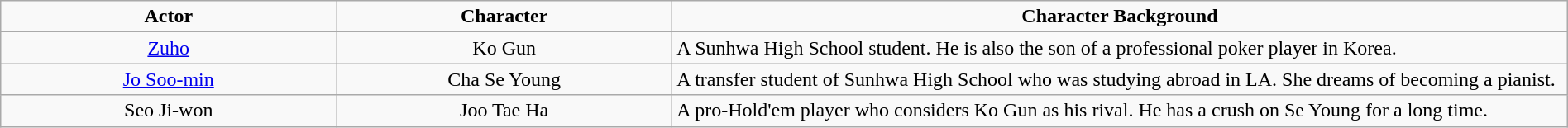<table class="wikitable" style="text-align:center" width="100%">
<tr>
<td width="15%"><strong>Actor</strong></td>
<td width="15%"><strong>Character</strong></td>
<td width="40%"><strong>Character Background</strong></td>
</tr>
<tr>
<td><a href='#'>Zuho</a></td>
<td>Ko Gun</td>
<td align="left">A Sunhwa High School student. He is also the son of a professional poker player in Korea.</td>
</tr>
<tr>
<td><a href='#'>Jo Soo-min</a></td>
<td>Cha Se Young</td>
<td align="left">A transfer student of Sunhwa High School who was studying abroad in LA. She dreams of becoming a pianist.</td>
</tr>
<tr>
<td>Seo Ji-won</td>
<td>Joo Tae Ha</td>
<td align="left">A pro-Hold'em player who considers Ko Gun as his rival. He has a crush on Se Young for a long time.</td>
</tr>
</table>
